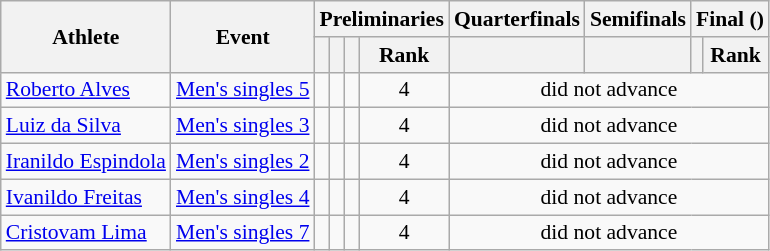<table class=wikitable style="font-size:90%">
<tr>
<th rowspan="2">Athlete</th>
<th rowspan="2">Event</th>
<th colspan="4">Preliminaries</th>
<th>Quarterfinals</th>
<th>Semifinals</th>
<th colspan="2">Final ()</th>
</tr>
<tr>
<th></th>
<th></th>
<th></th>
<th>Rank</th>
<th></th>
<th></th>
<th></th>
<th>Rank</th>
</tr>
<tr>
<td><a href='#'>Roberto Alves</a></td>
<td><a href='#'>Men's singles 5</a></td>
<td align="center"> </td>
<td align="center"> </td>
<td align="center"> </td>
<td align="center">4</td>
<td align="center" colspan="4">did not advance</td>
</tr>
<tr>
<td><a href='#'>Luiz da Silva</a></td>
<td><a href='#'>Men's singles 3</a></td>
<td align="center"> </td>
<td align="center"> </td>
<td align="center"> </td>
<td align="center">4</td>
<td align="center" colspan="4">did not advance</td>
</tr>
<tr>
<td><a href='#'>Iranildo Espindola</a></td>
<td><a href='#'>Men's singles 2</a></td>
<td align="center"> </td>
<td align="center"> </td>
<td align="center"> </td>
<td align="center">4</td>
<td align="center" colspan="4">did not advance</td>
</tr>
<tr>
<td><a href='#'>Ivanildo Freitas</a></td>
<td><a href='#'>Men's singles 4</a></td>
<td align="center"> </td>
<td align="center"> </td>
<td align="center"> </td>
<td align="center">4</td>
<td align="center" colspan="4">did not advance</td>
</tr>
<tr>
<td><a href='#'>Cristovam Lima</a></td>
<td><a href='#'>Men's singles 7</a></td>
<td align="center"> </td>
<td align="center"> </td>
<td align="center"> </td>
<td align="center">4</td>
<td align="center" colspan="4">did not advance</td>
</tr>
</table>
